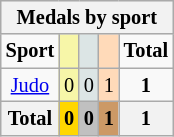<table class="wikitable" style=font-size:85%>
<tr style="background:#efefef;">
<th colspan=5><strong>Medals by sport</strong></th>
</tr>
<tr align=center>
<td><strong>Sport</strong></td>
<td bgcolor=#f7f6a8></td>
<td bgcolor=#dce5e5></td>
<td bgcolor=#ffdab9></td>
<td><strong>Total</strong></td>
</tr>
<tr align=center>
<td><a href='#'>Judo</a></td>
<td style="background:#F7F6A8;">0</td>
<td style="background:#DCE5E5;">0</td>
<td style="background:#FFDAB9;">1</td>
<td><strong>1</strong></td>
</tr>
<tr align=center>
<th><strong>Total</strong></th>
<th style="background:gold;"><strong>0</strong></th>
<th style="background:silver;"><strong>0</strong></th>
<th style="background:#c96;"><strong>1</strong></th>
<th><strong>1</strong></th>
</tr>
</table>
